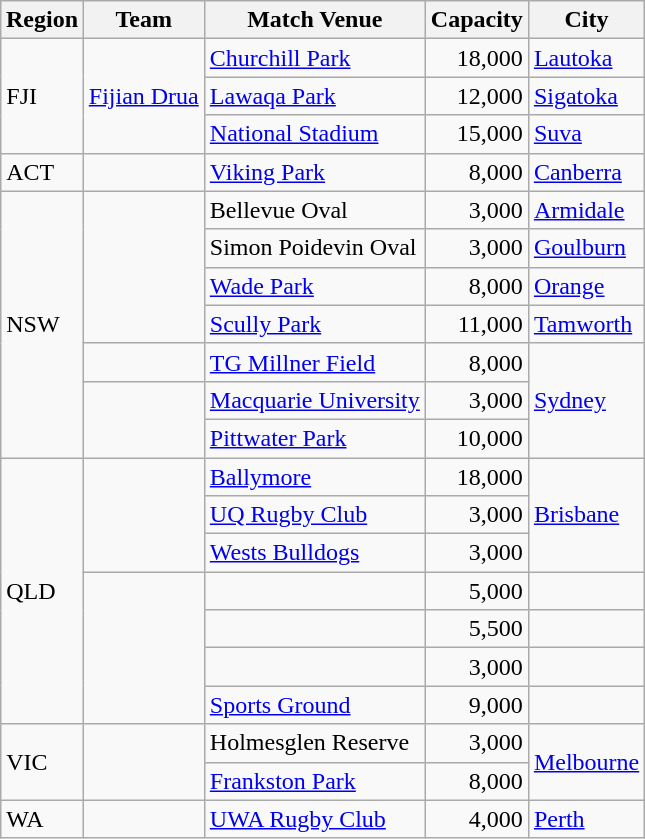<table class="wikitable">
<tr>
<th style="padding:3px;">Region</th>
<th>Team</th>
<th>Match Venue</th>
<th>Capacity</th>
<th>City</th>
</tr>
<tr>
<td rowspan=3>FJI</td>
<td rowspan=3><a href='#'>Fijian Drua</a></td>
<td><a href='#'>Churchill Park</a></td>
<td align=right>18,000</td>
<td><a href='#'>Lautoka</a></td>
</tr>
<tr>
<td><a href='#'>Lawaqa Park</a></td>
<td align=right>12,000</td>
<td><a href='#'>Sigatoka</a></td>
</tr>
<tr>
<td><a href='#'>National Stadium</a></td>
<td align=right>15,000</td>
<td><a href='#'>Suva</a></td>
</tr>
<tr>
<td>ACT</td>
<td></td>
<td><a href='#'>Viking Park</a></td>
<td align=right>8,000</td>
<td><a href='#'>Canberra</a></td>
</tr>
<tr>
<td rowspan=7>NSW</td>
<td rowspan=4></td>
<td>Bellevue Oval</td>
<td align=right>3,000</td>
<td><a href='#'>Armidale</a></td>
</tr>
<tr>
<td>Simon Poidevin Oval</td>
<td align=right>3,000</td>
<td><a href='#'>Goulburn</a></td>
</tr>
<tr>
<td><a href='#'>Wade Park</a></td>
<td align=right>8,000</td>
<td><a href='#'>Orange</a></td>
</tr>
<tr>
<td><a href='#'>Scully Park</a></td>
<td align=right>11,000</td>
<td><a href='#'>Tamworth</a></td>
</tr>
<tr>
<td></td>
<td><a href='#'>TG Millner Field</a></td>
<td align=right>8,000</td>
<td rowspan=3><a href='#'>Sydney</a></td>
</tr>
<tr>
<td rowspan=2></td>
<td><a href='#'>Macquarie University</a></td>
<td align=right>3,000<br></td>
</tr>
<tr>
<td><a href='#'>Pittwater Park</a></td>
<td align=right>10,000<br></td>
</tr>
<tr>
<td rowspan=7>QLD</td>
<td rowspan=3></td>
<td><a href='#'>Ballymore</a></td>
<td align=right>18,000</td>
<td rowspan=3><a href='#'>Brisbane</a></td>
</tr>
<tr>
<td><a href='#'>UQ Rugby Club</a></td>
<td align=right>3,000</td>
</tr>
<tr>
<td><a href='#'>Wests Bulldogs</a></td>
<td align=right>3,000</td>
</tr>
<tr>
<td rowspan=4></td>
<td></td>
<td align=right>5,000</td>
<td></td>
</tr>
<tr>
<td></td>
<td align=right>5,500</td>
<td></td>
</tr>
<tr>
<td></td>
<td align=right>3,000</td>
<td></td>
</tr>
<tr>
<td><a href='#'>Sports Ground</a></td>
<td align=right>9,000</td>
<td></td>
</tr>
<tr>
<td rowspan=2>VIC</td>
<td rowspan=2></td>
<td>Holmesglen Reserve</td>
<td align=right>3,000</td>
<td rowspan=2><a href='#'>Melbourne</a></td>
</tr>
<tr>
<td><a href='#'>Frankston Park</a></td>
<td align=right>8,000<br></td>
</tr>
<tr>
<td>WA</td>
<td></td>
<td><a href='#'>UWA Rugby Club</a></td>
<td align=right>4,000</td>
<td><a href='#'>Perth</a></td>
</tr>
</table>
